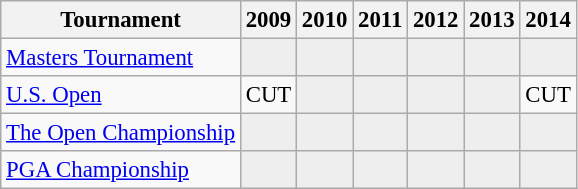<table class="wikitable" style="font-size:95%;text-align:center;">
<tr>
<th>Tournament</th>
<th>2009</th>
<th>2010</th>
<th>2011</th>
<th>2012</th>
<th>2013</th>
<th>2014</th>
</tr>
<tr>
<td align=left><a href='#'>Masters Tournament</a></td>
<td style="background:#eeeeee;"></td>
<td style="background:#eeeeee;"></td>
<td style="background:#eeeeee;"></td>
<td style="background:#eeeeee;"></td>
<td style="background:#eeeeee;"></td>
<td style="background:#eeeeee;"></td>
</tr>
<tr>
<td align=left><a href='#'>U.S. Open</a></td>
<td>CUT</td>
<td style="background:#eeeeee;"></td>
<td style="background:#eeeeee;"></td>
<td style="background:#eeeeee;"></td>
<td style="background:#eeeeee;"></td>
<td>CUT</td>
</tr>
<tr>
<td align=left><a href='#'>The Open Championship</a></td>
<td style="background:#eeeeee;"></td>
<td style="background:#eeeeee;"></td>
<td style="background:#eeeeee;"></td>
<td style="background:#eeeeee;"></td>
<td style="background:#eeeeee;"></td>
<td style="background:#eeeeee;"></td>
</tr>
<tr>
<td align=left><a href='#'>PGA Championship</a></td>
<td style="background:#eeeeee;"></td>
<td style="background:#eeeeee;"></td>
<td style="background:#eeeeee;"></td>
<td style="background:#eeeeee;"></td>
<td style="background:#eeeeee;"></td>
<td style="background:#eeeeee;"></td>
</tr>
</table>
